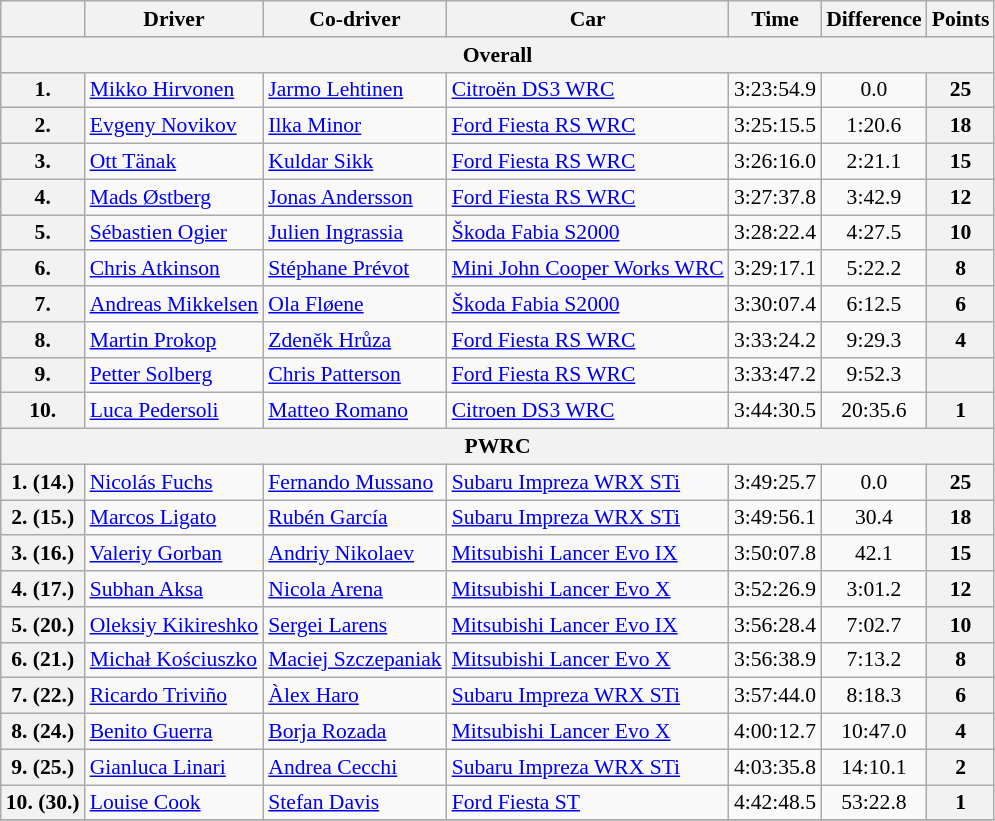<table class="wikitable" style="text-align: center; font-size: 90%; max-width: 950px;">
<tr>
<th></th>
<th>Driver</th>
<th>Co-driver</th>
<th>Car</th>
<th>Time</th>
<th>Difference</th>
<th>Points</th>
</tr>
<tr>
<th colspan="7">Overall</th>
</tr>
<tr>
<th>1.</th>
<td align="left"> <a href='#'>Mikko Hirvonen</a></td>
<td align="left"> <a href='#'>Jarmo Lehtinen</a></td>
<td align="left"><a href='#'>Citroën DS3 WRC</a></td>
<td>3:23:54.9</td>
<td>0.0</td>
<th>25</th>
</tr>
<tr>
<th>2.</th>
<td align="left"> <a href='#'>Evgeny Novikov</a></td>
<td align="left"> <a href='#'>Ilka Minor</a></td>
<td align="left"><a href='#'>Ford Fiesta RS WRC</a></td>
<td>3:25:15.5</td>
<td>1:20.6</td>
<th>18</th>
</tr>
<tr>
<th>3.</th>
<td align="left"> <a href='#'>Ott Tänak</a></td>
<td align="left"> <a href='#'>Kuldar Sikk</a></td>
<td align="left"><a href='#'>Ford Fiesta RS WRC</a></td>
<td>3:26:16.0</td>
<td>2:21.1</td>
<th>15</th>
</tr>
<tr>
<th>4.</th>
<td align="left"> <a href='#'>Mads Østberg</a></td>
<td align="left"> <a href='#'>Jonas Andersson</a></td>
<td align="left"><a href='#'>Ford Fiesta RS WRC</a></td>
<td>3:27:37.8</td>
<td>3:42.9</td>
<th>12</th>
</tr>
<tr>
<th>5.</th>
<td align="left"> <a href='#'>Sébastien Ogier</a></td>
<td align="left"> <a href='#'>Julien Ingrassia</a></td>
<td align="left"><a href='#'>Škoda Fabia S2000</a></td>
<td>3:28:22.4</td>
<td>4:27.5</td>
<th>10</th>
</tr>
<tr>
<th>6.</th>
<td align="left"> <a href='#'>Chris Atkinson</a></td>
<td align="left"> <a href='#'>Stéphane Prévot</a></td>
<td align="left"><a href='#'>Mini John Cooper Works WRC</a></td>
<td>3:29:17.1</td>
<td>5:22.2</td>
<th>8</th>
</tr>
<tr>
<th>7.</th>
<td align="left"> <a href='#'>Andreas Mikkelsen</a></td>
<td align="left"> <a href='#'>Ola Fløene</a></td>
<td align="left"><a href='#'>Škoda Fabia S2000</a></td>
<td>3:30:07.4</td>
<td>6:12.5</td>
<th>6</th>
</tr>
<tr>
<th>8.</th>
<td align="left"> <a href='#'>Martin Prokop</a></td>
<td align="left"> <a href='#'>Zdeněk Hrůza</a></td>
<td align="left"><a href='#'>Ford Fiesta RS WRC</a></td>
<td>3:33:24.2</td>
<td>9:29.3</td>
<th>4</th>
</tr>
<tr>
<th>9.</th>
<td align="left"> <a href='#'>Petter Solberg</a></td>
<td align="left"> <a href='#'>Chris Patterson</a></td>
<td align="left"><a href='#'>Ford Fiesta RS WRC</a></td>
<td>3:33:47.2</td>
<td>9:52.3</td>
<th></th>
</tr>
<tr>
<th>10.</th>
<td align="left"> <a href='#'>Luca Pedersoli</a></td>
<td align="left"> <a href='#'>Matteo Romano</a></td>
<td align="left"><a href='#'>Citroen DS3 WRC</a></td>
<td>3:44:30.5</td>
<td>20:35.6</td>
<th>1</th>
</tr>
<tr>
<th colspan="7">PWRC</th>
</tr>
<tr>
<th>1. (14.)</th>
<td align="left"> <a href='#'>Nicolás Fuchs</a></td>
<td align="left"> <a href='#'>Fernando Mussano</a></td>
<td align="left"><a href='#'>Subaru Impreza WRX STi</a></td>
<td>3:49:25.7</td>
<td>0.0</td>
<th>25</th>
</tr>
<tr>
<th>2. (15.)</th>
<td align="left"> <a href='#'>Marcos Ligato</a></td>
<td align="left"> <a href='#'>Rubén García</a></td>
<td align="left"><a href='#'>Subaru Impreza WRX STi</a></td>
<td>3:49:56.1</td>
<td>30.4</td>
<th>18</th>
</tr>
<tr>
<th>3. (16.)</th>
<td align="left"> <a href='#'>Valeriy Gorban</a></td>
<td align="left"> <a href='#'>Andriy Nikolaev</a></td>
<td align="left"><a href='#'>Mitsubishi Lancer Evo IX</a></td>
<td>3:50:07.8</td>
<td>42.1</td>
<th>15</th>
</tr>
<tr>
<th>4. (17.)</th>
<td align="left"> <a href='#'>Subhan Aksa</a></td>
<td align="left"> <a href='#'>Nicola Arena</a></td>
<td align="left"><a href='#'>Mitsubishi Lancer Evo X</a></td>
<td>3:52:26.9</td>
<td>3:01.2</td>
<th>12</th>
</tr>
<tr>
<th>5. (20.)</th>
<td align="left"> <a href='#'>Oleksiy Kikireshko</a></td>
<td align="left"> <a href='#'>Sergei Larens</a></td>
<td align="left"><a href='#'>Mitsubishi Lancer Evo IX</a></td>
<td>3:56:28.4</td>
<td>7:02.7</td>
<th>10</th>
</tr>
<tr>
<th>6. (21.)</th>
<td align="left"> <a href='#'>Michał Kościuszko</a></td>
<td align="left"> <a href='#'>Maciej Szczepaniak</a></td>
<td align="left"><a href='#'>Mitsubishi Lancer Evo X</a></td>
<td>3:56:38.9</td>
<td>7:13.2</td>
<th>8</th>
</tr>
<tr>
<th>7. (22.)</th>
<td align="left"> <a href='#'>Ricardo Triviño</a></td>
<td align="left"> <a href='#'>Àlex Haro</a></td>
<td align="left"><a href='#'>Subaru Impreza WRX STi</a></td>
<td>3:57:44.0</td>
<td>8:18.3</td>
<th>6</th>
</tr>
<tr>
<th>8. (24.)</th>
<td align="left"> <a href='#'>Benito Guerra</a></td>
<td align="left"> <a href='#'>Borja Rozada</a></td>
<td align="left"><a href='#'>Mitsubishi Lancer Evo X</a></td>
<td>4:00:12.7</td>
<td>10:47.0</td>
<th>4</th>
</tr>
<tr>
<th>9. (25.)</th>
<td align="left"> <a href='#'>Gianluca Linari</a></td>
<td align="left"> <a href='#'>Andrea Cecchi</a></td>
<td align="left"><a href='#'>Subaru Impreza WRX STi</a></td>
<td>4:03:35.8</td>
<td>14:10.1</td>
<th>2</th>
</tr>
<tr>
<th>10. (30.)</th>
<td align="left"> <a href='#'>Louise Cook</a></td>
<td align="left"> <a href='#'>Stefan Davis</a></td>
<td align="left"><a href='#'>Ford Fiesta ST</a></td>
<td>4:42:48.5</td>
<td>53:22.8</td>
<th>1</th>
</tr>
<tr>
</tr>
</table>
